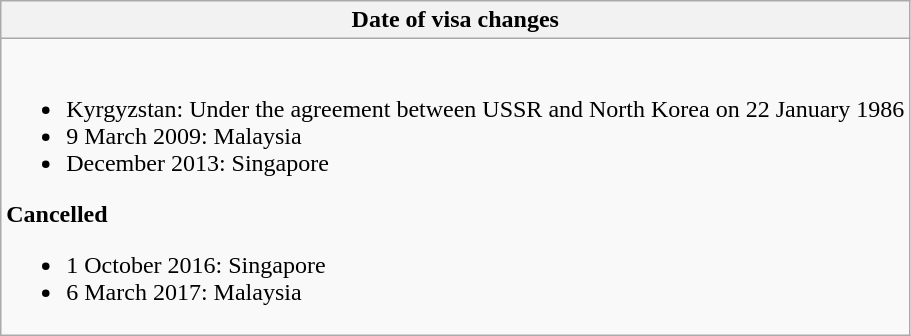<table class="wikitable collapsible collapsed">
<tr>
<th style="width:100%;";">Date of visa changes</th>
</tr>
<tr>
<td><br><ul><li>Kyrgyzstan: Under the agreement between USSR and North Korea on 22 January 1986</li><li>9 March 2009: Malaysia</li><li>December 2013: Singapore</li></ul><strong>Cancelled</strong><ul><li>1 October 2016: Singapore</li><li>6 March 2017: Malaysia</li></ul></td>
</tr>
</table>
